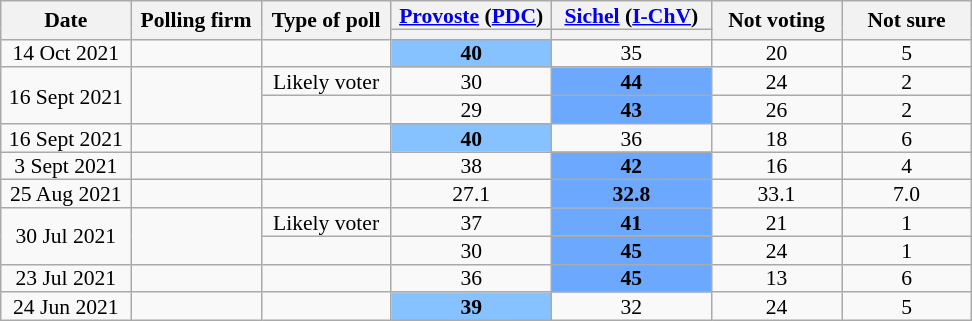<table class="wikitable sortable mw-collapsible mw-collapsed" style=text-align:center;font-size:90%;line-height:12px>
<tr>
<th rowspan="2" width=80px>Date</th>
<th rowspan="2" width=80px>Polling firm</th>
<th rowspan="2" width=80px>Type of poll</th>
<th width=100px><a href='#'>Provoste</a> (<a href='#'>PDC</a>)</th>
<th width=100px><a href='#'>Sichel</a> (<a href='#'>I-ChV</a>)</th>
<th rowspan="2" width=80px>Not voting</th>
<th rowspan="2" width=80px>Not sure</th>
</tr>
<tr>
<th style=background:></th>
<th style=background:></th>
</tr>
<tr>
<td>14 Oct 2021</td>
<td></td>
<td></td>
<td style="background:#85C2FF;"><strong>40</strong></td>
<td>35</td>
<td>20</td>
<td>5</td>
</tr>
<tr>
<td rowspan="2">16 Sept 2021</td>
<td rowspan="2"></td>
<td>Likely voter</td>
<td>30</td>
<td style="background:#6DA8FF;"><strong>44</strong></td>
<td>24</td>
<td>2</td>
</tr>
<tr>
<td></td>
<td>29</td>
<td style="background:#6DA8FF;"><strong>43</strong></td>
<td>26</td>
<td>2</td>
</tr>
<tr>
<td>16 Sept 2021</td>
<td></td>
<td></td>
<td style="background:#85C2FF;"><strong>40</strong></td>
<td>36</td>
<td>18</td>
<td>6</td>
</tr>
<tr>
<td>3 Sept 2021</td>
<td></td>
<td></td>
<td>38</td>
<td style="background:#6DA8FF;"><strong>42</strong></td>
<td>16</td>
<td>4</td>
</tr>
<tr>
<td>25 Aug 2021</td>
<td></td>
<td></td>
<td>27.1</td>
<td style="background:#6DA8FF;"><strong>32.8</strong></td>
<td>33.1</td>
<td>7.0</td>
</tr>
<tr>
<td rowspan="2">30 Jul 2021</td>
<td rowspan="2"></td>
<td>Likely voter</td>
<td>37</td>
<td style="background:#6DA8FF;"><strong>41</strong></td>
<td>21</td>
<td>1</td>
</tr>
<tr>
<td></td>
<td>30</td>
<td style="background:#6DA8FF;"><strong>45</strong></td>
<td>24</td>
<td>1</td>
</tr>
<tr>
<td>23 Jul 2021</td>
<td></td>
<td></td>
<td>36</td>
<td style="background:#6DA8FF;"><strong>45</strong></td>
<td>13</td>
<td>6</td>
</tr>
<tr>
<td>24 Jun 2021</td>
<td></td>
<td></td>
<td style="background:#85C2FF;"><strong>39</strong></td>
<td>32</td>
<td>24</td>
<td>5</td>
</tr>
</table>
